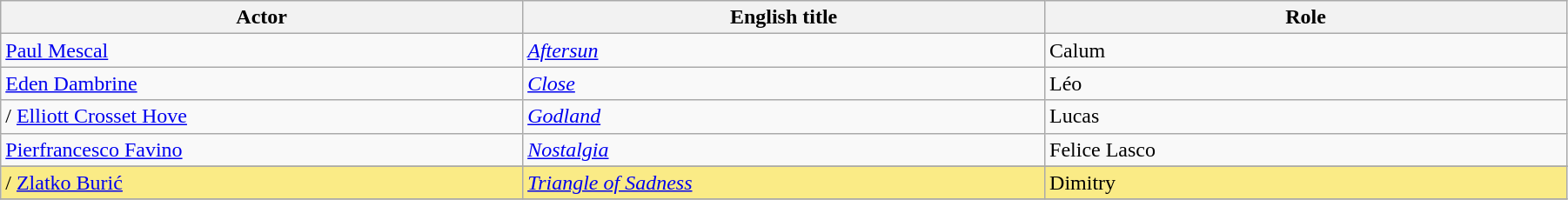<table class="wikitable" width="95%" cellpadding="5">
<tr>
<th width="18%">Actor</th>
<th width="18%">English title</th>
<th width="18%">Role</th>
</tr>
<tr>
<td> <a href='#'>Paul Mescal</a></td>
<td><em><a href='#'>Aftersun</a></em></td>
<td>Calum</td>
</tr>
<tr>
<td> <a href='#'>Eden Dambrine</a></td>
<td><em><a href='#'>Close</a></em></td>
<td>Léo</td>
</tr>
<tr>
<td> /  <a href='#'>Elliott Crosset Hove</a></td>
<td><em><a href='#'>Godland</a></em></td>
<td>Lucas</td>
</tr>
<tr>
<td> <a href='#'>Pierfrancesco Favino</a></td>
<td><em><a href='#'>Nostalgia</a></em></td>
<td>Felice Lasco</td>
</tr>
<tr>
</tr>
<tr style="background:#FAEB86">
<td> /  <a href='#'>Zlatko Burić</a></td>
<td><em><a href='#'>Triangle of Sadness</a></em></td>
<td>Dimitry</td>
</tr>
<tr>
</tr>
</table>
